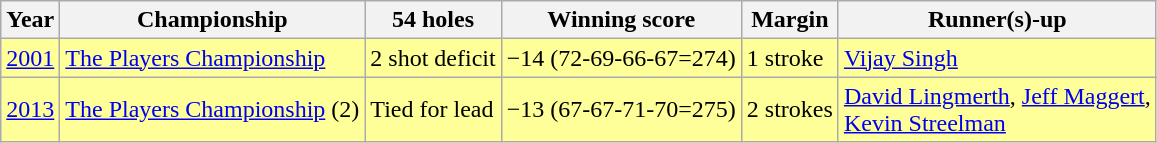<table class="wikitable">
<tr>
<th>Year</th>
<th>Championship</th>
<th>54 holes</th>
<th>Winning score</th>
<th>Margin</th>
<th>Runner(s)-up</th>
</tr>
<tr style="background:#FFFF99;">
<td><a href='#'>2001</a></td>
<td><a href='#'>The Players Championship</a></td>
<td>2 shot deficit</td>
<td>−14 (72-69-66-67=274)</td>
<td>1 stroke</td>
<td> <a href='#'>Vijay Singh</a></td>
</tr>
<tr style="background:#FFFF99;">
<td><a href='#'>2013</a></td>
<td><a href='#'>The Players Championship</a> (2)</td>
<td>Tied for lead</td>
<td>−13 (67-67-71-70=275)</td>
<td>2 strokes</td>
<td> <a href='#'>David Lingmerth</a>,  <a href='#'>Jeff Maggert</a>,<br> <a href='#'>Kevin Streelman</a></td>
</tr>
</table>
